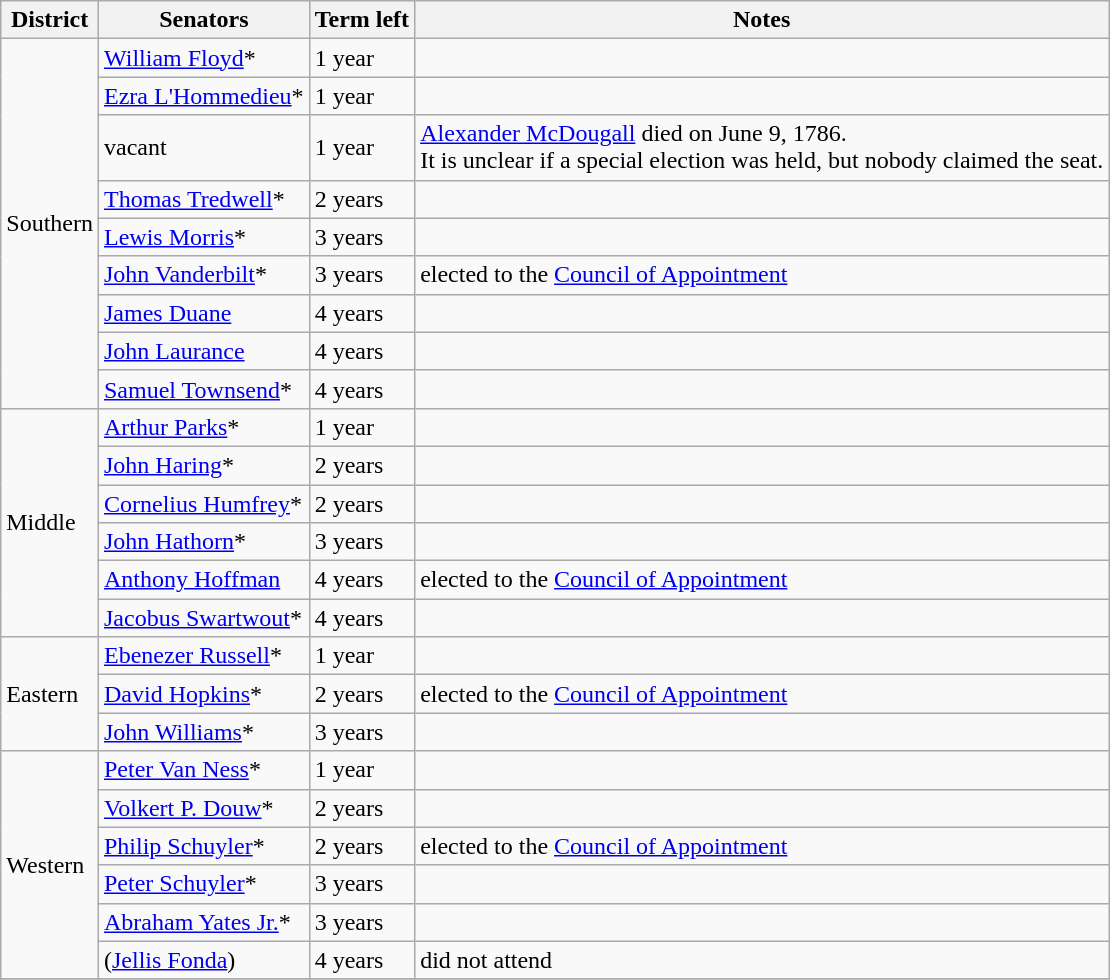<table class=wikitable>
<tr>
<th>District</th>
<th>Senators</th>
<th>Term left</th>
<th>Notes</th>
</tr>
<tr>
<td rowspan="9">Southern</td>
<td><a href='#'>William Floyd</a>*</td>
<td>1 year</td>
<td></td>
</tr>
<tr>
<td><a href='#'>Ezra L'Hommedieu</a>*</td>
<td>1 year</td>
<td></td>
</tr>
<tr>
<td>vacant</td>
<td>1 year</td>
<td><a href='#'>Alexander McDougall</a> died on June 9, 1786. <br>It is unclear if a special election was held, but nobody claimed the seat.</td>
</tr>
<tr>
<td><a href='#'>Thomas Tredwell</a>*</td>
<td>2 years</td>
<td></td>
</tr>
<tr>
<td><a href='#'>Lewis Morris</a>*</td>
<td>3 years</td>
<td></td>
</tr>
<tr>
<td><a href='#'>John Vanderbilt</a>*</td>
<td>3 years</td>
<td>elected to the <a href='#'>Council of Appointment</a></td>
</tr>
<tr>
<td><a href='#'>James Duane</a></td>
<td>4 years</td>
<td></td>
</tr>
<tr>
<td><a href='#'>John Laurance</a></td>
<td>4 years</td>
<td></td>
</tr>
<tr>
<td><a href='#'>Samuel Townsend</a>*</td>
<td>4 years</td>
</tr>
<tr>
<td rowspan="6">Middle</td>
<td><a href='#'>Arthur Parks</a>*</td>
<td>1 year</td>
<td></td>
</tr>
<tr>
<td><a href='#'>John Haring</a>*</td>
<td>2 years</td>
<td></td>
</tr>
<tr>
<td><a href='#'>Cornelius Humfrey</a>*</td>
<td>2 years</td>
<td></td>
</tr>
<tr>
<td><a href='#'>John Hathorn</a>*</td>
<td>3 years</td>
<td></td>
</tr>
<tr>
<td><a href='#'>Anthony Hoffman</a></td>
<td>4 years</td>
<td>elected to the <a href='#'>Council of Appointment</a></td>
</tr>
<tr>
<td><a href='#'>Jacobus Swartwout</a>*</td>
<td>4 years</td>
<td></td>
</tr>
<tr>
<td rowspan="3">Eastern</td>
<td><a href='#'>Ebenezer Russell</a>*</td>
<td>1 year</td>
<td></td>
</tr>
<tr>
<td><a href='#'>David Hopkins</a>*</td>
<td>2 years</td>
<td>elected to the <a href='#'>Council of Appointment</a></td>
</tr>
<tr>
<td><a href='#'>John Williams</a>*</td>
<td>3 years</td>
<td></td>
</tr>
<tr>
<td rowspan="6">Western</td>
<td><a href='#'>Peter Van Ness</a>*</td>
<td>1 year</td>
<td></td>
</tr>
<tr>
<td><a href='#'>Volkert P. Douw</a>*</td>
<td>2 years</td>
<td></td>
</tr>
<tr>
<td><a href='#'>Philip Schuyler</a>*</td>
<td>2 years</td>
<td>elected to the <a href='#'>Council of Appointment</a></td>
</tr>
<tr>
<td><a href='#'>Peter Schuyler</a>*</td>
<td>3 years</td>
<td></td>
</tr>
<tr>
<td><a href='#'>Abraham Yates Jr.</a>*</td>
<td>3 years</td>
<td></td>
</tr>
<tr>
<td>(<a href='#'>Jellis Fonda</a>)</td>
<td>4 years</td>
<td>did not attend</td>
</tr>
<tr>
</tr>
</table>
